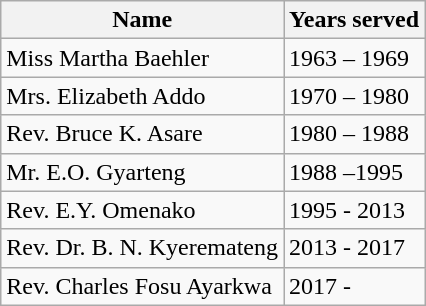<table class="wikitable">
<tr>
<th>Name</th>
<th>Years served</th>
</tr>
<tr>
<td>Miss Martha Baehler</td>
<td>1963 – 1969</td>
</tr>
<tr>
<td>Mrs. Elizabeth Addo</td>
<td>1970 – 1980</td>
</tr>
<tr>
<td>Rev. Bruce K. Asare</td>
<td>1980 – 1988</td>
</tr>
<tr>
<td>Mr. E.O. Gyarteng</td>
<td>1988 –1995</td>
</tr>
<tr>
<td>Rev. E.Y. Omenako</td>
<td>1995 - 2013</td>
</tr>
<tr>
<td>Rev. Dr. B. N. Kyeremateng</td>
<td>2013 - 2017</td>
</tr>
<tr>
<td>Rev. Charles Fosu Ayarkwa</td>
<td>2017 -</td>
</tr>
</table>
